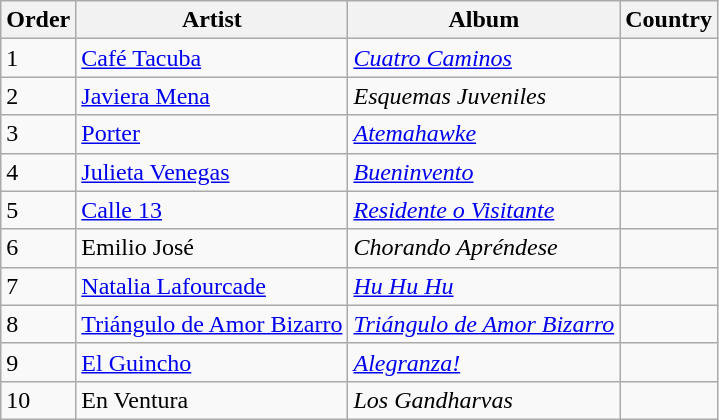<table class="wikitable sortable">
<tr>
<th>Order</th>
<th>Artist</th>
<th>Album</th>
<th>Country</th>
</tr>
<tr>
<td>1</td>
<td><a href='#'>Café Tacuba</a></td>
<td><em><a href='#'>Cuatro Caminos</a></em></td>
<td></td>
</tr>
<tr>
<td>2</td>
<td><a href='#'>Javiera Mena</a></td>
<td><em>Esquemas Juveniles</em></td>
<td></td>
</tr>
<tr>
<td>3</td>
<td><a href='#'>Porter</a></td>
<td><em><a href='#'>Atemahawke</a></em></td>
<td></td>
</tr>
<tr>
<td>4</td>
<td><a href='#'>Julieta Venegas</a></td>
<td><em><a href='#'>Bueninvento</a></em></td>
<td></td>
</tr>
<tr>
<td>5</td>
<td><a href='#'>Calle 13</a></td>
<td><em><a href='#'>Residente o Visitante</a></em></td>
<td></td>
</tr>
<tr>
<td>6</td>
<td>Emilio José</td>
<td><em>Chorando Apréndese</em></td>
<td></td>
</tr>
<tr>
<td>7</td>
<td><a href='#'>Natalia Lafourcade</a></td>
<td><em><a href='#'>Hu Hu Hu</a></em></td>
<td></td>
</tr>
<tr>
<td>8</td>
<td><a href='#'>Triángulo de Amor Bizarro</a></td>
<td><em><a href='#'>Triángulo de Amor Bizarro</a></em></td>
<td></td>
</tr>
<tr>
<td>9</td>
<td><a href='#'>El Guincho</a></td>
<td><em><a href='#'>Alegranza!</a></em></td>
<td></td>
</tr>
<tr>
<td>10</td>
<td>En Ventura</td>
<td><em>Los Gandharvas</em></td>
<td></td>
</tr>
</table>
